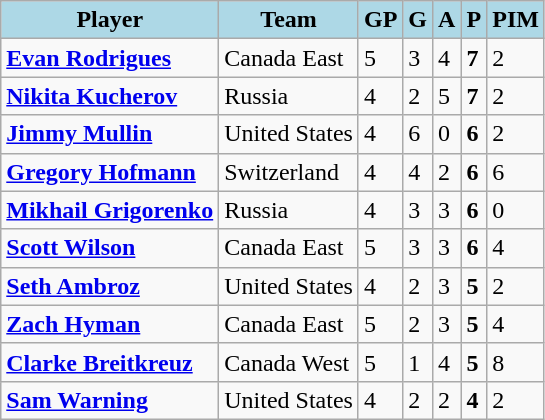<table class="wikitable">
<tr>
<th style="background:lightblue;">Player</th>
<th style="background:lightblue;">Team</th>
<th style="background:lightblue;">GP</th>
<th style="background:lightblue;">G</th>
<th style="background:lightblue;">A</th>
<th style="background:lightblue;">P</th>
<th style="background:lightblue;">PIM</th>
</tr>
<tr>
<td> <strong><a href='#'>Evan Rodrigues</a></strong></td>
<td>Canada East</td>
<td>5</td>
<td>3</td>
<td>4</td>
<td><strong>7</strong></td>
<td>2</td>
</tr>
<tr>
<td> <strong><a href='#'>Nikita Kucherov</a></strong></td>
<td>Russia</td>
<td>4</td>
<td>2</td>
<td>5</td>
<td><strong>7</strong></td>
<td>2</td>
</tr>
<tr>
<td> <strong><a href='#'>Jimmy Mullin</a></strong></td>
<td>United States</td>
<td>4</td>
<td>6</td>
<td>0</td>
<td><strong>6</strong></td>
<td>2</td>
</tr>
<tr>
<td> <strong><a href='#'>Gregory Hofmann</a></strong></td>
<td>Switzerland</td>
<td>4</td>
<td>4</td>
<td>2</td>
<td><strong>6</strong></td>
<td>6</td>
</tr>
<tr>
<td> <strong><a href='#'>Mikhail Grigorenko</a></strong></td>
<td>Russia</td>
<td>4</td>
<td>3</td>
<td>3</td>
<td><strong>6</strong></td>
<td>0</td>
</tr>
<tr>
<td> <strong><a href='#'>Scott Wilson</a></strong></td>
<td>Canada East</td>
<td>5</td>
<td>3</td>
<td>3</td>
<td><strong>6</strong></td>
<td>4</td>
</tr>
<tr>
<td> <strong><a href='#'>Seth Ambroz</a></strong></td>
<td>United States</td>
<td>4</td>
<td>2</td>
<td>3</td>
<td><strong>5</strong></td>
<td>2</td>
</tr>
<tr>
<td> <strong><a href='#'>Zach Hyman</a></strong></td>
<td>Canada East</td>
<td>5</td>
<td>2</td>
<td>3</td>
<td><strong>5</strong></td>
<td>4</td>
</tr>
<tr>
<td> <strong><a href='#'>Clarke Breitkreuz</a></strong></td>
<td>Canada West</td>
<td>5</td>
<td>1</td>
<td>4</td>
<td><strong>5</strong></td>
<td>8</td>
</tr>
<tr>
<td> <strong><a href='#'>Sam Warning</a></strong></td>
<td>United States</td>
<td>4</td>
<td>2</td>
<td>2</td>
<td><strong>4</strong></td>
<td>2</td>
</tr>
</table>
